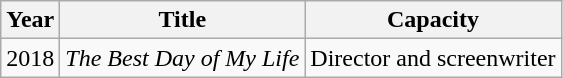<table class="wikitable sortable">
<tr>
<th>Year</th>
<th>Title</th>
<th>Capacity</th>
</tr>
<tr>
<td align = "center">2018</td>
<td><em>The Best Day of My Life</em></td>
<td>Director and screenwriter</td>
</tr>
</table>
